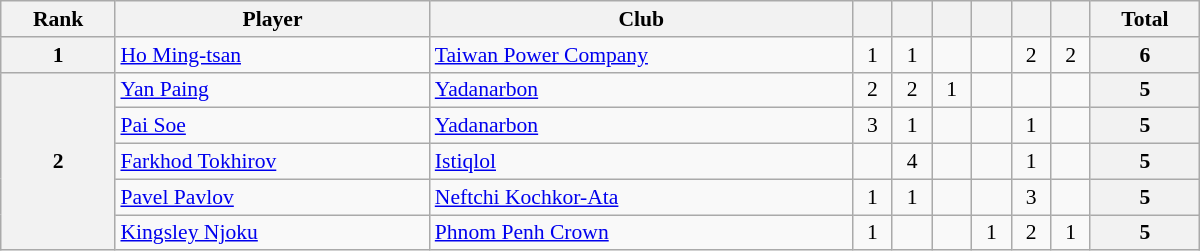<table class="wikitable" style="text-align:center; font-size:90%;" width=800>
<tr>
<th>Rank</th>
<th>Player</th>
<th>Club</th>
<th></th>
<th></th>
<th></th>
<th></th>
<th></th>
<th></th>
<th>Total</th>
</tr>
<tr>
<th rowspan=1>1</th>
<td align="left"> <a href='#'>Ho Ming-tsan</a></td>
<td align="left"> <a href='#'>Taiwan Power Company</a></td>
<td>1</td>
<td>1</td>
<td></td>
<td></td>
<td>2</td>
<td>2</td>
<th>6</th>
</tr>
<tr>
<th rowspan=5>2</th>
<td align="left"> <a href='#'>Yan Paing</a></td>
<td align="left"> <a href='#'>Yadanarbon</a></td>
<td>2</td>
<td>2</td>
<td>1</td>
<td></td>
<td></td>
<td></td>
<th>5</th>
</tr>
<tr>
<td align="left"> <a href='#'>Pai Soe</a></td>
<td align="left"> <a href='#'>Yadanarbon</a></td>
<td>3</td>
<td>1</td>
<td></td>
<td></td>
<td>1</td>
<td></td>
<th>5</th>
</tr>
<tr>
<td align="left"> <a href='#'>Farkhod Tokhirov</a></td>
<td align="left"> <a href='#'>Istiqlol</a></td>
<td></td>
<td>4</td>
<td></td>
<td></td>
<td>1</td>
<td></td>
<th>5</th>
</tr>
<tr>
<td align="left"> <a href='#'>Pavel Pavlov</a></td>
<td align="left"> <a href='#'>Neftchi Kochkor-Ata</a></td>
<td>1</td>
<td>1</td>
<td></td>
<td></td>
<td>3</td>
<td></td>
<th>5</th>
</tr>
<tr>
<td align="left"> <a href='#'>Kingsley Njoku</a></td>
<td align="left"> <a href='#'>Phnom Penh Crown</a></td>
<td>1</td>
<td></td>
<td></td>
<td>1</td>
<td>2</td>
<td>1</td>
<th>5</th>
</tr>
</table>
